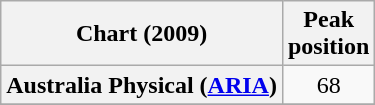<table class="wikitable plainrowheaders" style="text-align:center;">
<tr>
<th scope="col">Chart (2009)</th>
<th scope="col">Peak<br>position</th>
</tr>
<tr>
<th scope="row">Australia Physical (<a href='#'>ARIA</a>)</th>
<td>68</td>
</tr>
<tr>
</tr>
</table>
